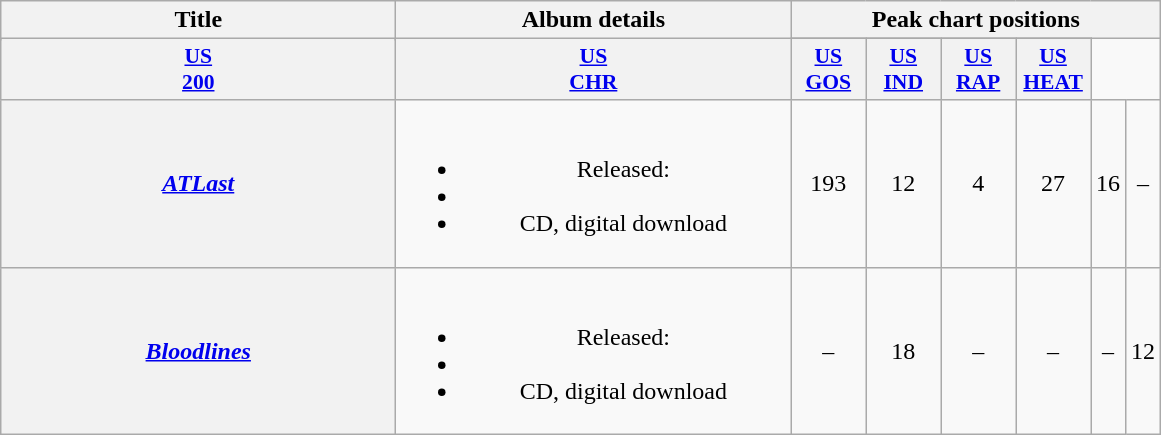<table class="wikitable plainrowheaders" style="text-align:center;">
<tr>
<th scope="col" rowspan="2" style="width:16em;">Title</th>
<th scope="col" rowspan="2" style="width:16em;">Album details</th>
<th scope="col" colspan="6">Peak chart positions</th>
</tr>
<tr>
</tr>
<tr>
<th style="width:3em; font-size:90%"><a href='#'>US<br>200</a></th>
<th style="width:3em; font-size:90%"><a href='#'>US<br>CHR</a></th>
<th style="width:3em; font-size:90%"><a href='#'>US<br>GOS</a></th>
<th style="width:3em; font-size:90%"><a href='#'>US<br>IND</a></th>
<th style="width:3em; font-size:90%"><a href='#'>US<br>RAP</a></th>
<th style="width:3em; font-size:90%"><a href='#'>US<br>HEAT</a></th>
</tr>
<tr>
<th scope="row"><em><a href='#'>ATLast</a></em></th>
<td><br><ul><li>Released: </li><li></li><li>CD, digital download</li></ul></td>
<td>193</td>
<td>12</td>
<td>4</td>
<td>27</td>
<td>16</td>
<td>–</td>
</tr>
<tr>
<th scope="row"><em><a href='#'>Bloodlines</a></em></th>
<td><br><ul><li>Released: </li><li></li><li>CD, digital download</li></ul></td>
<td>–</td>
<td>18</td>
<td>–</td>
<td>–</td>
<td>–</td>
<td>12</td>
</tr>
</table>
